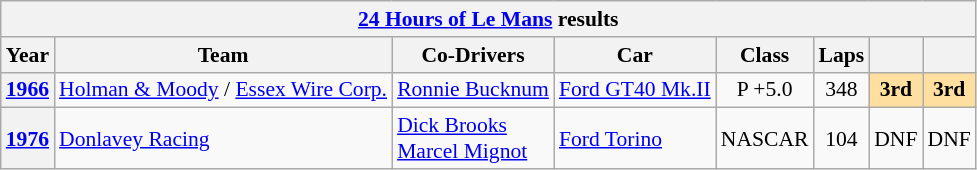<table class="wikitable" style="text-align:center; font-size:90%">
<tr>
<th colspan=45><a href='#'>24 Hours of Le Mans</a> results</th>
</tr>
<tr>
<th>Year</th>
<th>Team</th>
<th>Co-Drivers</th>
<th>Car</th>
<th>Class</th>
<th>Laps</th>
<th></th>
<th></th>
</tr>
<tr>
<th><a href='#'>1966</a></th>
<td align="left"> <a href='#'>Holman & Moody</a> / <a href='#'>Essex Wire Corp.</a></td>
<td align="left"> <a href='#'>Ronnie Bucknum</a></td>
<td align="left"><a href='#'>Ford GT40 Mk.II</a></td>
<td>P +5.0</td>
<td>348</td>
<td style="background:#FFDF9F;"><strong>3rd</strong></td>
<td style="background:#FFDF9F;"><strong>3rd</strong></td>
</tr>
<tr>
<th><a href='#'>1976</a></th>
<td align="left"> <a href='#'>Donlavey Racing</a></td>
<td align="left"> <a href='#'>Dick Brooks</a><br> <a href='#'>Marcel Mignot</a></td>
<td align="left"><a href='#'>Ford Torino</a></td>
<td>NASCAR</td>
<td>104</td>
<td>DNF</td>
<td>DNF</td>
</tr>
</table>
